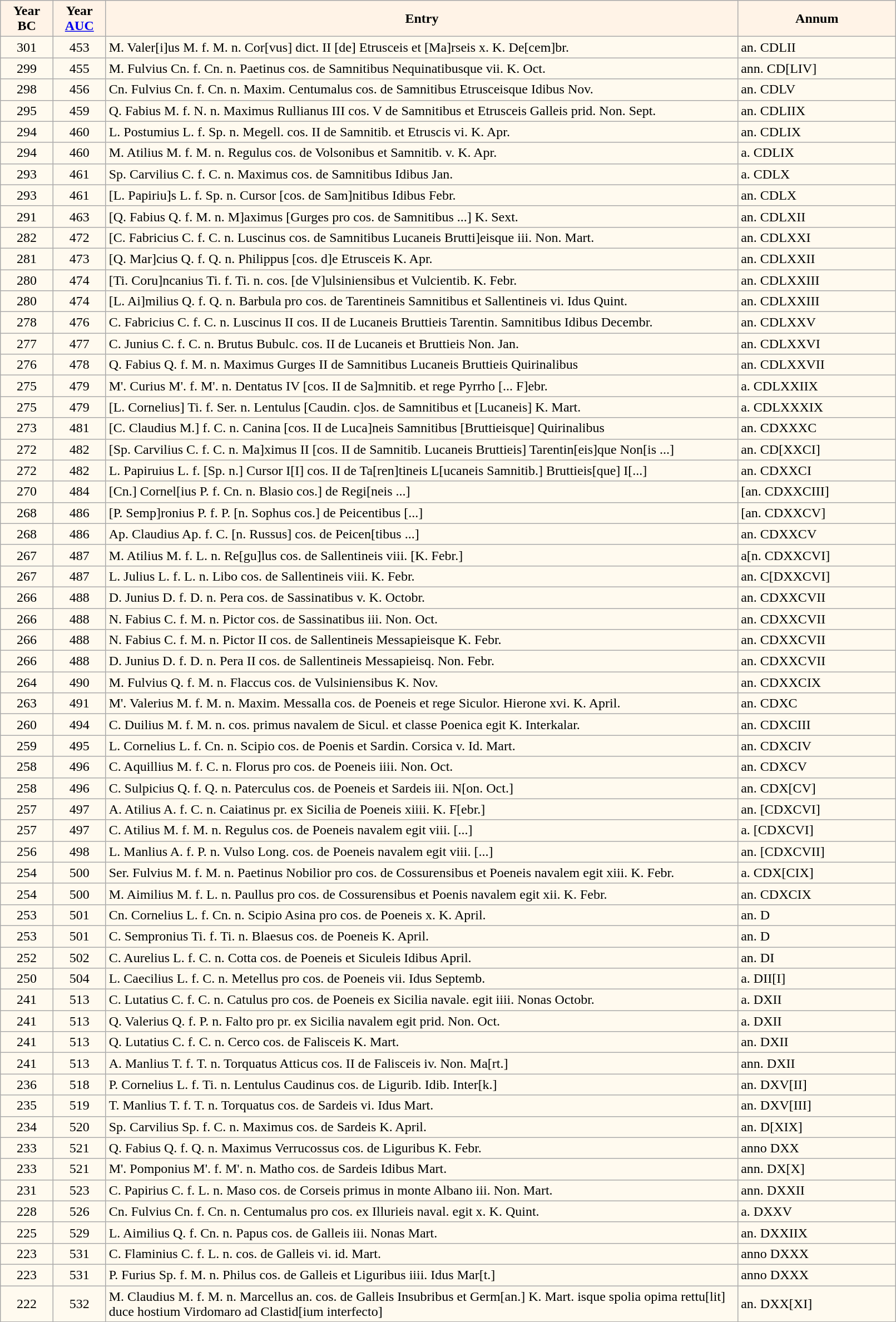<table class="wikitable" style="background:#FFFAEF; width: 85%">
<tr>
<th width=5% style="background:#FFF3E7">Year<br>BC</th>
<th width=5% style="background:#FFF3E7">Year<br><a href='#'>AUC</a></th>
<th width=60% style="background:#FFF3E7">Entry</th>
<th width=15% style="background:#FFF3E7">Annum</th>
</tr>
<tr>
<td style="text-align:center;">301</td>
<td style="text-align:center;">453</td>
<td>M. Valer[i]us M. f. M. n. Cor[vus] dict. II [de] Etrusceis et [Ma]rseis x. K. De[cem]br.</td>
<td>an. CDLII</td>
</tr>
<tr>
<td style="text-align:center;">299</td>
<td style="text-align:center;">455</td>
<td>M. Fulvius Cn. f. Cn. n. Paetinus cos. de Samnitibus Nequinatibusque vii. K. Oct.</td>
<td>ann. CD[LIV]</td>
</tr>
<tr>
<td style="text-align:center;">298</td>
<td style="text-align:center;">456</td>
<td>Cn. Fulvius Cn. f. Cn. n. Maxim. Centumalus cos. de Samnitibus Etrusceisque Idibus Nov.</td>
<td>an. CDLV</td>
</tr>
<tr>
<td style="text-align:center;">295</td>
<td style="text-align:center;">459</td>
<td>Q. Fabius M. f. N. n. Maximus Rullianus III cos. V de Samnitibus et Etrusceis Galleis prid. Non. Sept.</td>
<td>an. CDLIIX</td>
</tr>
<tr>
<td style="text-align:center;">294</td>
<td style="text-align:center;">460</td>
<td>L. Postumius L. f. Sp. n. Megell. cos. II de Samnitib. et Etruscis vi. K. Apr.</td>
<td>an. CDLIX</td>
</tr>
<tr>
<td style="text-align:center;">294</td>
<td style="text-align:center;">460</td>
<td>M. Atilius M. f. M. n. Regulus cos. de Volsonibus et Samnitib. v. K. Apr.</td>
<td>a. CDLIX</td>
</tr>
<tr>
<td style="text-align:center;">293</td>
<td style="text-align:center;">461</td>
<td>Sp. Carvilius C. f. C. n. Maximus cos. de Samnitibus Idibus Jan.</td>
<td>a. CDLX</td>
</tr>
<tr>
<td style="text-align:center;">293</td>
<td style="text-align:center;">461</td>
<td>[L. Papiriu]s L. f. Sp. n. Cursor [cos. de Sam]nitibus Idibus Febr.</td>
<td>an. CDLX</td>
</tr>
<tr>
<td style="text-align:center;">291</td>
<td style="text-align:center;">463</td>
<td>[Q. Fabius Q. f. M. n. M]aximus [Gurges pro cos. de Samnitibus ...] K. Sext.</td>
<td>an. CDLXII</td>
</tr>
<tr>
<td style="text-align:center;">282</td>
<td style="text-align:center;">472</td>
<td>[C. Fabricius C. f. C. n. Luscinus cos. de Samnitibus Lucaneis Brutti]eisque iii. Non. Mart.</td>
<td>an. CDLXXI</td>
</tr>
<tr>
<td style="text-align:center;">281</td>
<td style="text-align:center;">473</td>
<td>[Q. Mar]cius Q. f. Q. n. Philippus [cos. d]e Etrusceis K. Apr.</td>
<td>an. CDLXXII</td>
</tr>
<tr>
<td style="text-align:center;">280</td>
<td style="text-align:center;">474</td>
<td>[Ti. Coru]ncanius Ti. f. Ti. n. cos. [de V]ulsiniensibus et Vulcientib. K. Febr.</td>
<td>an. CDLXXIII</td>
</tr>
<tr>
<td style="text-align:center;">280</td>
<td style="text-align:center;">474</td>
<td>[L. Ai]milius Q. f. Q. n. Barbula pro cos. de Tarentineis Samnitibus et Sallentineis vi. Idus Quint.</td>
<td>an. CDLXXIII</td>
</tr>
<tr>
<td style="text-align:center;">278</td>
<td style="text-align:center;">476</td>
<td>C. Fabricius C. f. C. n. Luscinus II cos. II de Lucaneis Bruttieis Tarentin. Samnitibus Idibus Decembr.</td>
<td>an. CDLXXV</td>
</tr>
<tr>
<td style="text-align:center;">277</td>
<td style="text-align:center;">477</td>
<td>C. Junius C. f. C. n. Brutus Bubulc. cos. II de Lucaneis et Bruttieis Non. Jan.</td>
<td>an. CDLXXVI</td>
</tr>
<tr>
<td style="text-align:center;">276</td>
<td style="text-align:center;">478</td>
<td>Q. Fabius Q. f. M. n. Maximus Gurges II de Samnitibus Lucaneis Bruttieis Quirinalibus</td>
<td>an. CDLXXVII</td>
</tr>
<tr>
<td style="text-align:center;">275</td>
<td style="text-align:center;">479</td>
<td>M'. Curius M'. f. M'. n. Dentatus IV [cos. II de Sa]mnitib. et rege Pyrrho [... F]ebr.</td>
<td>a. CDLXXIIX</td>
</tr>
<tr>
<td style="text-align:center;">275</td>
<td style="text-align:center;">479</td>
<td>[L. Cornelius] Ti. f. Ser. n. Lentulus [Caudin. c]os. de Samnitibus et [Lucaneis] K. Mart.</td>
<td>a. CDLXXXIX</td>
</tr>
<tr>
<td style="text-align:center;">273</td>
<td style="text-align:center;">481</td>
<td>[C. Claudius M.] f. C. n. Canina [cos. II de Luca]neis Samnitibus [Bruttieisque] Quirinalibus</td>
<td>an. CDXXXC</td>
</tr>
<tr>
<td style="text-align:center;">272</td>
<td style="text-align:center;">482</td>
<td>[Sp. Carvilius C. f. C. n. Ma]ximus II [cos. II de Samnitib. Lucaneis Bruttieis] Tarentin[eis]que Non[is ...]</td>
<td>an. CD[XXCI]</td>
</tr>
<tr>
<td style="text-align:center;">272</td>
<td style="text-align:center;">482</td>
<td>L. Papiruius L. f. [Sp. n.] Cursor I[I] cos. II de Ta[ren]tineis L[ucaneis Samnitib.] Bruttieis[que] I[...]</td>
<td>an. CDXXCI</td>
</tr>
<tr>
<td style="text-align:center;">270</td>
<td style="text-align:center;">484</td>
<td>[Cn.] Cornel[ius P. f. Cn. n. Blasio cos.] de Regi[neis ...]</td>
<td>[an. CDXXCIII]</td>
</tr>
<tr>
<td style="text-align:center;">268</td>
<td style="text-align:center;">486</td>
<td>[P. Semp]ronius P. f. P. [n. Sophus cos.] de Peicentibus [...]</td>
<td>[an. CDXXCV]</td>
</tr>
<tr>
<td style="text-align:center;">268</td>
<td style="text-align:center;">486</td>
<td>Ap. Claudius Ap. f. C. [n. Russus] cos. de Peicen[tibus ...]</td>
<td>an. CDXXCV</td>
</tr>
<tr>
<td style="text-align:center;">267</td>
<td style="text-align:center;">487</td>
<td>M. Atilius M. f. L. n. Re[gu]lus cos. de Sallentineis viii. [K. Febr.]</td>
<td>a[n. CDXXCVI]</td>
</tr>
<tr>
<td style="text-align:center;">267</td>
<td style="text-align:center;">487</td>
<td>L. Julius L. f. L. n. Libo cos. de Sallentineis viii. K. Febr.</td>
<td>an. C[DXXCVI]</td>
</tr>
<tr>
<td style="text-align:center;">266</td>
<td style="text-align:center;">488</td>
<td>D. Junius D. f. D. n. Pera cos. de Sassinatibus v. K. Octobr.</td>
<td>an. CDXXCVII</td>
</tr>
<tr>
<td style="text-align:center;">266</td>
<td style="text-align:center;">488</td>
<td>N. Fabius C. f. M. n. Pictor cos. de Sassinatibus iii. Non. Oct.</td>
<td>an. CDXXCVII</td>
</tr>
<tr>
<td style="text-align:center;">266</td>
<td style="text-align:center;">488</td>
<td>N. Fabius C. f. M. n. Pictor II cos. de Sallentineis Messapieisque K. Febr.</td>
<td>an. CDXXCVII</td>
</tr>
<tr>
<td style="text-align:center;">266</td>
<td style="text-align:center;">488</td>
<td>D. Junius D. f. D. n. Pera II cos. de Sallentineis Messapieisq. Non. Febr.</td>
<td>an. CDXXCVII</td>
</tr>
<tr>
<td style="text-align:center;">264</td>
<td style="text-align:center;">490</td>
<td>M. Fulvius Q. f. M. n. Flaccus cos. de Vulsiniensibus K. Nov.</td>
<td>an. CDXXCIX</td>
</tr>
<tr>
<td style="text-align:center;">263</td>
<td style="text-align:center;">491</td>
<td>M'. Valerius M. f. M. n. Maxim. Messalla cos. de Poeneis et rege Siculor. Hierone xvi. K. April.</td>
<td>an. CDXC</td>
</tr>
<tr>
<td style="text-align:center;">260</td>
<td style="text-align:center;">494</td>
<td>C. Duilius M. f. M. n. cos. primus navalem de Sicul. et classe Poenica egit K. Interkalar.</td>
<td>an. CDXCIII</td>
</tr>
<tr>
<td style="text-align:center;">259</td>
<td style="text-align:center;">495</td>
<td>L. Cornelius L. f. Cn. n. Scipio cos. de Poenis et Sardin. Corsica v. Id. Mart.</td>
<td>an. CDXCIV</td>
</tr>
<tr>
<td style="text-align:center;">258</td>
<td style="text-align:center;">496</td>
<td>C. Aquillius M. f. C. n. Florus pro cos. de Poeneis iiii. Non. Oct.</td>
<td>an. CDXCV</td>
</tr>
<tr>
<td style="text-align:center;">258</td>
<td style="text-align:center;">496</td>
<td>C. Sulpicius Q. f. Q. n. Paterculus cos. de Poeneis et Sardeis iii. N[on. Oct.]</td>
<td>an. CDX[CV]</td>
</tr>
<tr>
<td style="text-align:center;">257</td>
<td style="text-align:center;">497</td>
<td>A. Atilius A. f. C. n. Caiatinus pr. ex Sicilia de Poeneis xiiii. K. F[ebr.]</td>
<td>an. [CDXCVI]</td>
</tr>
<tr>
<td style="text-align:center;">257</td>
<td style="text-align:center;">497</td>
<td>C. Atilius M. f. M. n. Regulus cos. de Poeneis navalem egit viii. [...]</td>
<td>a. [CDXCVI]</td>
</tr>
<tr>
<td style="text-align:center;">256</td>
<td style="text-align:center;">498</td>
<td>L. Manlius A. f. P. n. Vulso Long. cos. de Poeneis navalem egit viii. [...]</td>
<td>an. [CDXCVII]</td>
</tr>
<tr>
<td style="text-align:center;">254</td>
<td style="text-align:center;">500</td>
<td>Ser. Fulvius M. f. M. n. Paetinus Nobilior pro cos. de Cossurensibus et Poeneis navalem egit xiii. K. Febr.</td>
<td>a. CDX[CIX]</td>
</tr>
<tr>
<td style="text-align:center;">254</td>
<td style="text-align:center;">500</td>
<td>M. Aimilius M. f. L. n. Paullus pro cos. de Cossurensibus et Poenis navalem egit xii. K. Febr.</td>
<td>an. CDXCIX</td>
</tr>
<tr>
<td style="text-align:center;">253</td>
<td style="text-align:center;">501</td>
<td>Cn. Cornelius L. f. Cn. n. Scipio Asina pro cos. de Poeneis x. K. April.</td>
<td>an. D</td>
</tr>
<tr>
<td style="text-align:center;">253</td>
<td style="text-align:center;">501</td>
<td>C. Sempronius Ti. f. Ti. n. Blaesus cos. de Poeneis K. April.</td>
<td>an. D</td>
</tr>
<tr>
<td style="text-align:center;">252</td>
<td style="text-align:center;">502</td>
<td>C. Aurelius L. f. C. n. Cotta cos. de Poeneis et Siculeis Idibus April.</td>
<td>an. DI</td>
</tr>
<tr>
<td style="text-align:center;">250</td>
<td style="text-align:center;">504</td>
<td>L. Caecilius L. f. C. n. Metellus pro cos. de Poeneis vii. Idus Septemb.</td>
<td>a. DII[I]</td>
</tr>
<tr>
<td style="text-align:center;">241</td>
<td style="text-align:center;">513</td>
<td>C. Lutatius C. f. C. n. Catulus pro cos. de Poeneis ex Sicilia navale. egit iiii. Nonas Octobr.</td>
<td>a. DXII</td>
</tr>
<tr>
<td style="text-align:center;">241</td>
<td style="text-align:center;">513</td>
<td>Q. Valerius Q. f. P. n. Falto pro pr. ex Sicilia navalem egit prid. Non. Oct.</td>
<td>a. DXII</td>
</tr>
<tr>
<td style="text-align:center;">241</td>
<td style="text-align:center;">513</td>
<td>Q. Lutatius C. f. C. n. Cerco cos. de Falisceis K. Mart.</td>
<td>an. DXII</td>
</tr>
<tr>
<td style="text-align:center;">241</td>
<td style="text-align:center;">513</td>
<td>A. Manlius T. f. T. n. Torquatus Atticus cos. II de Falisceis iv. Non. Ma[rt.]</td>
<td>ann. DXII</td>
</tr>
<tr>
<td style="text-align:center;">236</td>
<td style="text-align:center;">518</td>
<td>P. Cornelius L. f. Ti. n. Lentulus Caudinus cos. de Ligurib. Idib. Inter[k.]</td>
<td>an. DXV[II]</td>
</tr>
<tr>
<td style="text-align:center;">235</td>
<td style="text-align:center;">519</td>
<td>T. Manlius T. f. T. n. Torquatus cos. de Sardeis vi. Idus Mart.</td>
<td>an. DXV[III]</td>
</tr>
<tr>
<td style="text-align:center;">234</td>
<td style="text-align:center;">520</td>
<td>Sp. Carvilius Sp. f. C. n. Maximus cos. de Sardeis K. April.</td>
<td>an. D[XIX]</td>
</tr>
<tr>
<td style="text-align:center;">233</td>
<td style="text-align:center;">521</td>
<td>Q. Fabius Q. f. Q. n. Maximus Verrucossus cos. de Liguribus K. Febr.</td>
<td>anno DXX</td>
</tr>
<tr>
<td style="text-align:center;">233</td>
<td style="text-align:center;">521</td>
<td>M'. Pomponius M'. f. M'. n. Matho cos. de Sardeis Idibus Mart.</td>
<td>ann. DX[X]</td>
</tr>
<tr>
<td style="text-align:center;">231</td>
<td style="text-align:center;">523</td>
<td>C. Papirius C. f. L. n. Maso cos. de Corseis primus in monte Albano iii. Non. Mart.</td>
<td>ann. DXXII</td>
</tr>
<tr>
<td style="text-align:center;">228</td>
<td style="text-align:center;">526</td>
<td>Cn. Fulvius Cn. f. Cn. n. Centumalus pro cos. ex Illurieis naval. egit x. K. Quint.</td>
<td>a. DXXV</td>
</tr>
<tr>
<td style="text-align:center;">225</td>
<td style="text-align:center;">529</td>
<td>L. Aimilius Q. f. Cn. n. Papus cos. de Galleis iii. Nonas Mart.</td>
<td>an. DXXIIX</td>
</tr>
<tr>
<td style="text-align:center;">223</td>
<td style="text-align:center;">531</td>
<td>C. Flaminius C. f. L. n. cos. de Galleis vi. id. Mart.</td>
<td>anno DXXX</td>
</tr>
<tr>
<td style="text-align:center;">223</td>
<td style="text-align:center;">531</td>
<td>P. Furius Sp. f. M. n. Philus cos. de Galleis et Liguribus iiii. Idus Mar[t.]</td>
<td>anno DXXX</td>
</tr>
<tr>
<td style="text-align:center;">222</td>
<td style="text-align:center;">532</td>
<td>M. Claudius M. f. M. n. Marcellus an. cos. de Galleis Insubribus et Germ[an.] K. Mart. isque spolia opima rettu[lit] duce hostium Virdomaro ad Clastid[ium interfecto]</td>
<td>an. DXX[XI]</td>
</tr>
<tr>
</tr>
</table>
